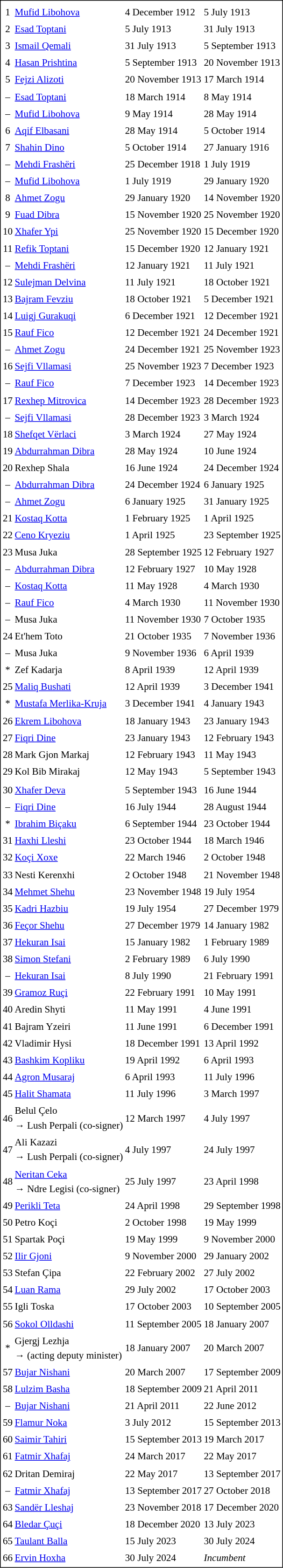<table cellpadding="0" cellspacing="3" style="border:1px solid #000000; font-size:88%; line-height: 1.5em;">
<tr>
<td><strong></strong></td>
<td><strong></strong></td>
<td colspan="2"></td>
</tr>
<tr>
<td align="center">1</td>
<td><a href='#'>Mufid Libohova</a></td>
<td>4 December 1912</td>
<td>5 July 1913</td>
</tr>
<tr>
<td align="center">2</td>
<td><a href='#'>Esad Toptani</a></td>
<td>5 July 1913</td>
<td>31 July 1913</td>
</tr>
<tr>
<td align="center">3</td>
<td><a href='#'>Ismail Qemali</a></td>
<td>31 July 1913</td>
<td>5 September 1913</td>
</tr>
<tr>
<td align="center">4</td>
<td><a href='#'>Hasan Prishtina</a></td>
<td>5 September 1913</td>
<td>20 November 1913</td>
</tr>
<tr>
<td align="center">5</td>
<td><a href='#'>Fejzi Alizoti</a></td>
<td>20 November 1913</td>
<td>17 March 1914</td>
</tr>
<tr>
<td align="center">–</td>
<td><a href='#'>Esad Toptani</a></td>
<td>18 March 1914</td>
<td>8 May 1914</td>
</tr>
<tr>
<td align="center">–</td>
<td><a href='#'>Mufid Libohova</a></td>
<td>9 May 1914</td>
<td>28 May 1914</td>
</tr>
<tr>
<td align="center">6</td>
<td><a href='#'>Aqif Elbasani</a></td>
<td>28 May 1914</td>
<td>5 October 1914</td>
</tr>
<tr>
<td align="center">7</td>
<td><a href='#'>Shahin Dino</a></td>
<td>5 October 1914</td>
<td>27 January 1916</td>
</tr>
<tr>
<td align="center">–</td>
<td><a href='#'>Mehdi Frashëri</a></td>
<td>25 December 1918</td>
<td>1 July 1919</td>
</tr>
<tr>
<td align="center">–</td>
<td><a href='#'>Mufid Libohova</a></td>
<td>1 July 1919</td>
<td>29 January 1920</td>
</tr>
<tr>
<td align="center">8</td>
<td><a href='#'>Ahmet Zogu</a></td>
<td>29 January 1920</td>
<td>14 November 1920</td>
</tr>
<tr>
<td align="center">9</td>
<td><a href='#'>Fuad Dibra</a></td>
<td>15 November 1920</td>
<td>25 November 1920</td>
</tr>
<tr>
<td align="center">10</td>
<td><a href='#'>Xhafer Ypi</a></td>
<td>25 November 1920</td>
<td>15 December 1920</td>
</tr>
<tr>
<td align="center">11</td>
<td><a href='#'>Refik Toptani</a></td>
<td>15 December 1920</td>
<td>12 January 1921</td>
</tr>
<tr>
<td align="center">–</td>
<td><a href='#'>Mehdi Frashëri</a></td>
<td>12 January 1921</td>
<td>11 July 1921</td>
</tr>
<tr>
<td align="center">12</td>
<td><a href='#'>Sulejman Delvina</a></td>
<td>11 July 1921</td>
<td>18 October 1921</td>
</tr>
<tr>
<td align="center">13</td>
<td><a href='#'>Bajram Fevziu</a></td>
<td>18 October 1921</td>
<td>5 December 1921</td>
</tr>
<tr>
<td align="center">14</td>
<td><a href='#'>Luigj Gurakuqi</a></td>
<td>6 December 1921</td>
<td>12 December 1921</td>
</tr>
<tr>
<td align="center">15</td>
<td><a href='#'>Rauf Fico</a></td>
<td>12 December 1921</td>
<td>24 December 1921</td>
</tr>
<tr>
<td align="center">–</td>
<td><a href='#'>Ahmet Zogu</a></td>
<td>24 December 1921</td>
<td>25 November 1923</td>
</tr>
<tr>
<td align="center">16</td>
<td><a href='#'>Sejfi Vllamasi</a></td>
<td>25 November 1923</td>
<td>7 December 1923</td>
</tr>
<tr>
<td align="center">–</td>
<td><a href='#'>Rauf Fico</a></td>
<td>7 December 1923</td>
<td>14 December 1923</td>
</tr>
<tr>
<td align="center">17</td>
<td><a href='#'>Rexhep Mitrovica</a></td>
<td>14 December 1923</td>
<td>28 December 1923</td>
</tr>
<tr>
<td align="center">–</td>
<td><a href='#'>Sejfi Vllamasi</a></td>
<td>28 December 1923</td>
<td>3 March 1924</td>
</tr>
<tr>
<td align="center">18</td>
<td><a href='#'>Shefqet Vërlaci</a></td>
<td>3 March 1924</td>
<td>27 May 1924</td>
</tr>
<tr>
<td align="center">19</td>
<td><a href='#'>Abdurrahman Dibra</a></td>
<td>28 May 1924</td>
<td>10 June 1924</td>
</tr>
<tr>
<td align="center">20</td>
<td>Rexhep Shala</td>
<td>16 June 1924</td>
<td>24 December 1924</td>
</tr>
<tr>
<td align="center">–</td>
<td><a href='#'>Abdurrahman Dibra</a></td>
<td>24 December 1924</td>
<td>6 January 1925</td>
</tr>
<tr>
<td align="center">–</td>
<td><a href='#'>Ahmet Zogu</a></td>
<td>6 January 1925</td>
<td>31 January 1925</td>
</tr>
<tr>
<td align="center">21</td>
<td><a href='#'>Kostaq Kotta</a></td>
<td>1 February 1925</td>
<td>1 April 1925</td>
</tr>
<tr>
<td align="center">22</td>
<td><a href='#'>Ceno Kryeziu</a></td>
<td>1 April 1925</td>
<td>23 September 1925</td>
</tr>
<tr>
<td align="center">23</td>
<td>Musa Juka</td>
<td>28 September 1925</td>
<td>12 February 1927</td>
</tr>
<tr>
<td align="center">–</td>
<td><a href='#'>Abdurrahman Dibra</a></td>
<td>12 February 1927</td>
<td>10 May 1928</td>
</tr>
<tr>
<td align="center">–</td>
<td><a href='#'>Kostaq Kotta</a></td>
<td>11 May 1928</td>
<td>4 March 1930</td>
</tr>
<tr>
<td align="center">–</td>
<td><a href='#'>Rauf Fico</a></td>
<td>4 March 1930</td>
<td>11 November 1930</td>
</tr>
<tr>
<td align="center">–</td>
<td>Musa Juka</td>
<td>11 November 1930</td>
<td>7 October 1935</td>
</tr>
<tr>
<td align="center">24</td>
<td>Et'hem Toto</td>
<td>21 October 1935</td>
<td>7 November 1936</td>
</tr>
<tr>
<td align="center">–</td>
<td>Musa Juka</td>
<td>9 November 1936</td>
<td>6 April 1939</td>
</tr>
<tr>
<td align="center">*</td>
<td>Zef Kadarja</td>
<td>8 April 1939</td>
<td>12 April 1939</td>
</tr>
<tr>
<td align="center">25</td>
<td><a href='#'>Maliq Bushati</a></td>
<td>12 April 1939</td>
<td>3 December 1941</td>
</tr>
<tr>
<td align="center">*</td>
<td><a href='#'>Mustafa Merlika-Kruja</a></td>
<td>3 December 1941</td>
<td>4 January 1943</td>
</tr>
<tr>
<td align="center">26</td>
<td><a href='#'>Ekrem Libohova</a></td>
<td>18 January 1943</td>
<td>23 January 1943</td>
</tr>
<tr>
<td align="center">27</td>
<td><a href='#'>Fiqri Dine</a></td>
<td>23 January 1943</td>
<td>12 February 1943</td>
</tr>
<tr>
<td align="center">28</td>
<td>Mark Gjon Markaj</td>
<td>12 February 1943</td>
<td>11 May 1943</td>
</tr>
<tr>
<td align="center">29</td>
<td>Kol Bib Mirakaj</td>
<td>12 May 1943</td>
<td>5 September 1943</td>
</tr>
<tr>
<td colspan="8" align=center></td>
</tr>
<tr>
<td align="center">30</td>
<td><a href='#'>Xhafer Deva</a></td>
<td>5 September 1943</td>
<td>16 June 1944</td>
</tr>
<tr>
<td align="center">–</td>
<td><a href='#'>Fiqri Dine</a></td>
<td>16 July 1944</td>
<td>28 August 1944</td>
</tr>
<tr>
<td align="center">*</td>
<td><a href='#'>Ibrahim Biçaku</a></td>
<td>6 September 1944</td>
<td>23 October 1944</td>
</tr>
<tr>
<td align="center">31</td>
<td><a href='#'>Haxhi Lleshi</a></td>
<td>23 October 1944</td>
<td>18 March 1946</td>
</tr>
<tr>
<td align="center">32</td>
<td><a href='#'>Koçi Xoxe</a></td>
<td>22 March 1946</td>
<td>2 October 1948</td>
</tr>
<tr>
<td align="center">33</td>
<td>Nesti Kerenxhi</td>
<td>2 October 1948</td>
<td>21 November 1948</td>
</tr>
<tr>
<td align="center">34</td>
<td><a href='#'>Mehmet Shehu</a></td>
<td>23 November 1948</td>
<td>19 July 1954</td>
</tr>
<tr>
<td align="center">35</td>
<td><a href='#'>Kadri Hazbiu</a></td>
<td>19 July 1954</td>
<td>27 December 1979</td>
</tr>
<tr>
<td align="center">36</td>
<td><a href='#'>Feçor Shehu</a></td>
<td>27 December 1979</td>
<td>14 January 1982</td>
</tr>
<tr>
<td align="center">37</td>
<td><a href='#'>Hekuran Isai</a></td>
<td>15 January 1982</td>
<td>1 February 1989</td>
</tr>
<tr>
<td align="center">38</td>
<td><a href='#'>Simon Stefani</a></td>
<td>2 February 1989</td>
<td>6 July 1990</td>
</tr>
<tr>
<td align="center">–</td>
<td><a href='#'>Hekuran Isai</a></td>
<td>8 July 1990</td>
<td>21 February 1991</td>
</tr>
<tr>
<td align="center">39</td>
<td><a href='#'>Gramoz Ruçi</a></td>
<td>22 February 1991</td>
<td>10 May 1991</td>
</tr>
<tr>
<td align="center">40</td>
<td>Aredin Shyti</td>
<td>11 May 1991</td>
<td>4 June 1991</td>
</tr>
<tr>
<td align="center">41</td>
<td>Bajram Yzeiri</td>
<td>11 June 1991</td>
<td>6 December 1991</td>
</tr>
<tr>
<td align="center">42</td>
<td>Vladimir Hysi</td>
<td>18 December 1991</td>
<td>13 April 1992</td>
</tr>
<tr>
<td align="center">43</td>
<td><a href='#'>Bashkim Kopliku</a></td>
<td>19 April 1992</td>
<td>6 April 1993</td>
</tr>
<tr>
<td align="center">44</td>
<td><a href='#'>Agron Musaraj</a></td>
<td>6 April 1993</td>
<td>11 July 1996</td>
</tr>
<tr>
<td align="center">45</td>
<td><a href='#'>Halit Shamata</a></td>
<td>11 July 1996</td>
<td>3 March 1997</td>
</tr>
<tr>
<td align="center">46</td>
<td>Belul Çelo<br>→ Lush Perpali (co-signer)</td>
<td>12 March 1997</td>
<td>4 July 1997</td>
</tr>
<tr>
<td align="center">47</td>
<td>Ali Kazazi<br>→ Lush Perpali (co-signer)</td>
<td>4 July 1997</td>
<td>24 July 1997</td>
</tr>
<tr>
<td align="center">48</td>
<td><a href='#'>Neritan Ceka</a><br>→ Ndre Legisi (co-signer)</td>
<td>25 July 1997</td>
<td>23 April 1998</td>
</tr>
<tr>
<td align="center">49</td>
<td><a href='#'>Perikli Teta</a></td>
<td>24 April 1998</td>
<td>29 September 1998</td>
</tr>
<tr>
<td align="center">50</td>
<td>Petro Koçi</td>
<td>2 October 1998</td>
<td>19 May 1999</td>
</tr>
<tr>
<td align="center">51</td>
<td>Spartak Poçi</td>
<td>19 May 1999</td>
<td>9 November 2000</td>
</tr>
<tr>
<td align="center">52</td>
<td><a href='#'>Ilir Gjoni</a></td>
<td>9 November 2000</td>
<td>29 January 2002</td>
</tr>
<tr>
<td align="center">53</td>
<td>Stefan Çipa</td>
<td>22 February 2002</td>
<td>27 July 2002</td>
</tr>
<tr>
<td align="center">54</td>
<td><a href='#'>Luan Rama</a></td>
<td>29 July 2002</td>
<td>17 October 2003</td>
</tr>
<tr>
<td align="center">55</td>
<td>Igli Toska</td>
<td>17 October 2003</td>
<td>10 September 2005</td>
</tr>
<tr>
<td align="center">56</td>
<td><a href='#'>Sokol Olldashi</a></td>
<td>11 September 2005</td>
<td>18 January 2007</td>
</tr>
<tr>
<td align="center">*</td>
<td>Gjergj Lezhja<br>→ (acting deputy minister)</td>
<td>18 January 2007</td>
<td>20 March 2007</td>
</tr>
<tr>
<td align="center">57</td>
<td><a href='#'>Bujar Nishani</a></td>
<td>20 March 2007</td>
<td>17 September 2009</td>
</tr>
<tr>
<td align="center">58</td>
<td><a href='#'>Lulzim Basha</a></td>
<td>18 September 2009</td>
<td>21 April 2011</td>
</tr>
<tr>
<td align="center">–</td>
<td><a href='#'>Bujar Nishani</a></td>
<td>21 April 2011</td>
<td>22 June 2012</td>
</tr>
<tr>
<td align="center">59</td>
<td><a href='#'>Flamur Noka</a></td>
<td>3 July 2012</td>
<td>15 September 2013</td>
</tr>
<tr>
<td align="center">60</td>
<td><a href='#'>Saimir Tahiri</a></td>
<td>15 September 2013</td>
<td>19 March 2017</td>
</tr>
<tr>
<td align="center">61</td>
<td><a href='#'>Fatmir Xhafaj</a></td>
<td>24 March 2017</td>
<td>22 May 2017</td>
</tr>
<tr>
<td align="center">62</td>
<td>Dritan Demiraj</td>
<td>22 May 2017</td>
<td>13 September 2017</td>
</tr>
<tr>
<td align="center">–</td>
<td><a href='#'>Fatmir Xhafaj</a></td>
<td>13 September 2017</td>
<td>27 October 2018</td>
</tr>
<tr>
<td align="center">63</td>
<td><a href='#'>Sandër Lleshaj</a></td>
<td>23 November 2018</td>
<td>17 December 2020</td>
</tr>
<tr>
<td align="center">64</td>
<td><a href='#'>Bledar Çuçi</a></td>
<td>18 December 2020</td>
<td>13 July 2023</td>
</tr>
<tr>
<td align="center">65</td>
<td><a href='#'>Taulant Balla</a></td>
<td>15 July 2023</td>
<td>30 July 2024</td>
</tr>
<tr>
<td align="center">66</td>
<td><a href='#'>Ervin Hoxha</a></td>
<td>30 July 2024</td>
<td><em>Incumbent</em></td>
</tr>
</table>
